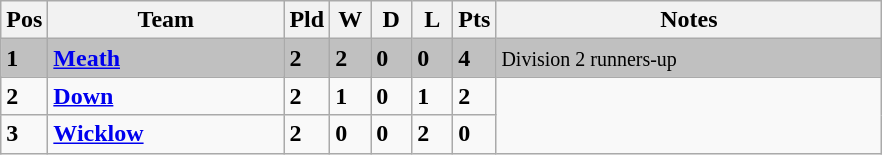<table class="wikitable" style="text-align: centre;">
<tr>
<th width=20>Pos</th>
<th width=150>Team</th>
<th width=20>Pld</th>
<th width=20>W</th>
<th width=20>D</th>
<th width=20>L</th>
<th width=20>Pts</th>
<th width=250>Notes</th>
</tr>
<tr style="background:silver;">
<td><strong>1</strong></td>
<td align=left><strong> <a href='#'>Meath</a> </strong></td>
<td><strong>2</strong></td>
<td><strong>2</strong></td>
<td><strong>0</strong></td>
<td><strong>0</strong></td>
<td><strong>4</strong></td>
<td><small>Division 2 runners-up</small></td>
</tr>
<tr>
<td><strong>2</strong></td>
<td align=left><strong> <a href='#'>Down</a> </strong></td>
<td><strong>2</strong></td>
<td><strong>1</strong></td>
<td><strong>0</strong></td>
<td><strong>1</strong></td>
<td><strong>2</strong></td>
</tr>
<tr>
<td><strong>3</strong></td>
<td align=left><strong> <a href='#'>Wicklow</a> </strong></td>
<td><strong>2</strong></td>
<td><strong>0</strong></td>
<td><strong>0</strong></td>
<td><strong>2</strong></td>
<td><strong>0</strong></td>
</tr>
</table>
